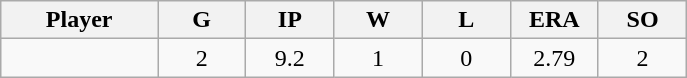<table class="wikitable sortable">
<tr>
<th bgcolor="#DDDDFF" width="16%">Player</th>
<th bgcolor="#DDDDFF" width="9%">G</th>
<th bgcolor="#DDDDFF" width="9%">IP</th>
<th bgcolor="#DDDDFF" width="9%">W</th>
<th bgcolor="#DDDDFF" width="9%">L</th>
<th bgcolor="#DDDDFF" width="9%">ERA</th>
<th bgcolor="#DDDDFF" width="9%">SO</th>
</tr>
<tr align="center">
<td></td>
<td>2</td>
<td>9.2</td>
<td>1</td>
<td>0</td>
<td>2.79</td>
<td>2</td>
</tr>
</table>
